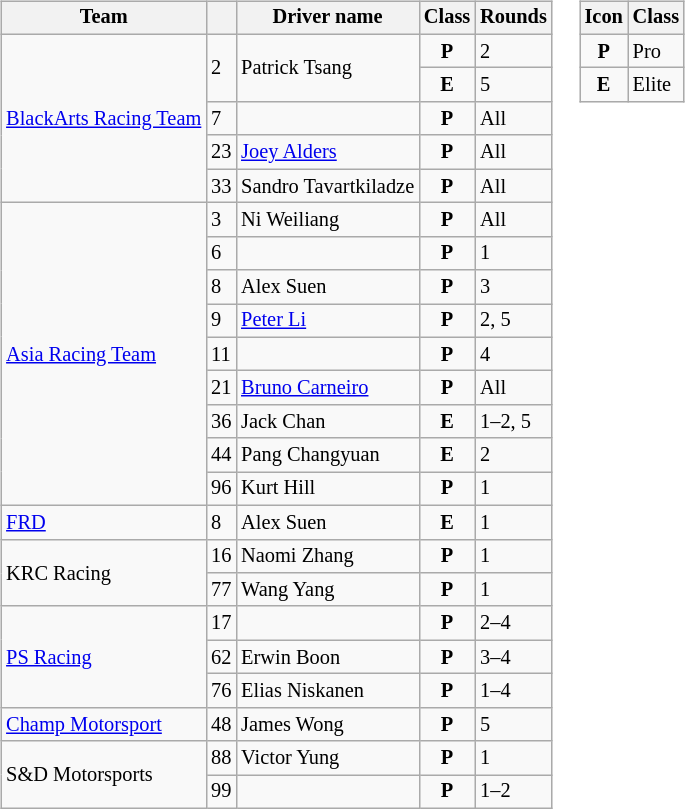<table>
<tr>
<td><br><table class="wikitable" style="font-size: 85%">
<tr>
<th>Team</th>
<th></th>
<th>Driver name</th>
<th>Class</th>
<th>Rounds</th>
</tr>
<tr>
<td rowspan=5><a href='#'>BlackArts Racing Team</a></td>
<td rowspan=2>2</td>
<td rowspan=2> Patrick Tsang</td>
<td align=center><strong><span>P</span></strong></td>
<td>2</td>
</tr>
<tr>
<td align=center><strong><span>E</span></strong></td>
<td>5</td>
</tr>
<tr>
<td>7</td>
<td> </td>
<td align=center><strong><span>P</span></strong></td>
<td>All</td>
</tr>
<tr>
<td>23</td>
<td> <a href='#'>Joey Alders</a></td>
<td align=center><strong><span>P</span></strong></td>
<td>All</td>
</tr>
<tr>
<td>33</td>
<td> Sandro Tavartkiladze</td>
<td align=center><strong><span>P</span></strong></td>
<td>All</td>
</tr>
<tr>
<td rowspan=9><a href='#'>Asia Racing Team</a></td>
<td>3</td>
<td> Ni Weiliang</td>
<td align=center><strong><span>P</span></strong></td>
<td>All</td>
</tr>
<tr>
<td>6</td>
<td> </td>
<td align=center><strong><span>P</span></strong></td>
<td>1</td>
</tr>
<tr>
<td>8</td>
<td> Alex Suen</td>
<td align=center><strong><span>P</span></strong></td>
<td>3</td>
</tr>
<tr>
<td>9</td>
<td> <a href='#'>Peter Li</a></td>
<td align=center><strong><span>P</span></strong></td>
<td>2, 5</td>
</tr>
<tr>
<td>11</td>
<td> </td>
<td align=center><strong><span>P</span></strong></td>
<td>4</td>
</tr>
<tr>
<td>21</td>
<td> <a href='#'>Bruno Carneiro</a></td>
<td align=center><strong><span>P</span></strong></td>
<td>All</td>
</tr>
<tr>
<td>36</td>
<td> Jack Chan</td>
<td align=center><strong><span>E</span></strong></td>
<td>1–2, 5</td>
</tr>
<tr>
<td>44</td>
<td> Pang Changyuan</td>
<td align=center><strong><span>E</span></strong></td>
<td>2</td>
</tr>
<tr>
<td>96</td>
<td> Kurt Hill</td>
<td align=center><strong><span>P</span></strong></td>
<td>1</td>
</tr>
<tr>
<td rowspan=1><a href='#'>FRD</a></td>
<td>8</td>
<td> Alex Suen</td>
<td align=center><strong><span>E</span></strong></td>
<td>1</td>
</tr>
<tr>
<td rowspan=2>KRC Racing</td>
<td>16</td>
<td> Naomi Zhang</td>
<td align=center><strong><span>P</span></strong></td>
<td>1</td>
</tr>
<tr>
<td>77</td>
<td> Wang Yang</td>
<td align=center><strong><span>P</span></strong></td>
<td>1</td>
</tr>
<tr>
<td rowspan=3><a href='#'>PS Racing</a></td>
<td>17</td>
<td> </td>
<td align=center><strong><span>P</span></strong></td>
<td>2–4</td>
</tr>
<tr>
<td>62</td>
<td> Erwin Boon</td>
<td align=center><strong><span>P</span></strong></td>
<td>3–4</td>
</tr>
<tr>
<td>76</td>
<td> Elias Niskanen</td>
<td align=center><strong><span>P</span></strong></td>
<td>1–4</td>
</tr>
<tr>
<td rowspan=1><a href='#'>Champ Motorsport</a></td>
<td>48</td>
<td> James Wong</td>
<td align=center><strong><span>P</span></strong></td>
<td>5</td>
</tr>
<tr>
<td rowspan=2>S&D Motorsports</td>
<td>88</td>
<td> Victor Yung</td>
<td align=center><strong><span>P</span></strong></td>
<td>1</td>
</tr>
<tr>
<td>99</td>
<td> </td>
<td align=center><strong><span>P</span></strong></td>
<td>1–2</td>
</tr>
</table>
</td>
<td valign="top"><br><table class="wikitable" style="font-size: 85%">
<tr>
<th>Icon</th>
<th>Class</th>
</tr>
<tr>
<td align=center><strong><span>P</span></strong></td>
<td>Pro</td>
</tr>
<tr>
<td align=center><strong><span>E</span></strong></td>
<td>Elite</td>
</tr>
</table>
</td>
</tr>
</table>
